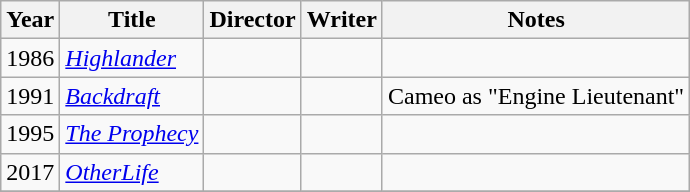<table class="wikitable">
<tr>
<th>Year</th>
<th>Title</th>
<th>Director</th>
<th>Writer</th>
<th>Notes</th>
</tr>
<tr>
<td>1986</td>
<td><em><a href='#'>Highlander</a></em></td>
<td></td>
<td></td>
<td></td>
</tr>
<tr>
<td>1991</td>
<td><em><a href='#'>Backdraft</a></em></td>
<td></td>
<td></td>
<td>Cameo as "Engine Lieutenant"</td>
</tr>
<tr>
<td>1995</td>
<td><em><a href='#'>The Prophecy</a></em></td>
<td></td>
<td></td>
<td></td>
</tr>
<tr>
<td>2017</td>
<td><em><a href='#'>OtherLife</a></em></td>
<td></td>
<td></td>
<td></td>
</tr>
<tr>
</tr>
</table>
